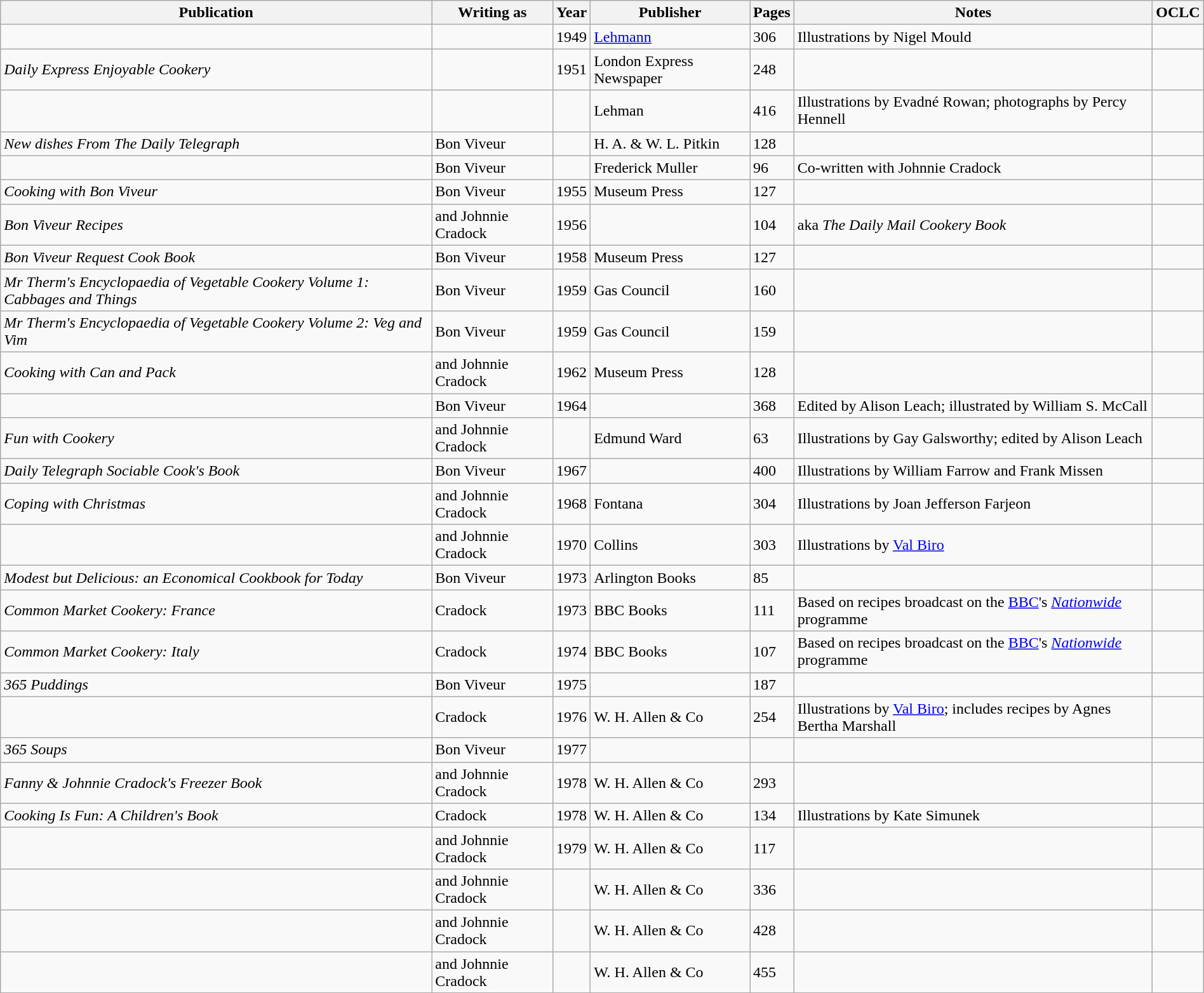<table class="wikitable plainrowheaders sortable" style="margin-right: 0;">
<tr>
<th scope="col">Publication</th>
<th scope="col">Writing as</th>
<th scope="col">Year</th>
<th scope="col">Publisher</th>
<th scope="col">Pages</th>
<th scope="col" class="unsortable">Notes</th>
<th scope="col" class="unsortable">OCLC</th>
</tr>
<tr>
<td><em></em></td>
<td></td>
<td>1949</td>
<td><a href='#'>Lehmann</a></td>
<td>306</td>
<td>Illustrations by Nigel Mould</td>
<td></td>
</tr>
<tr>
<td><em>Daily Express Enjoyable Cookery</em></td>
<td></td>
<td>1951</td>
<td>London Express Newspaper</td>
<td>248</td>
<td></td>
<td></td>
</tr>
<tr>
<td><em></em></td>
<td></td>
<td></td>
<td>Lehman</td>
<td>416</td>
<td>Illustrations by Evadné Rowan; photographs by Percy Hennell</td>
<td></td>
</tr>
<tr>
<td><em>New dishes From The Daily Telegraph</em></td>
<td>Bon Viveur</td>
<td></td>
<td>H. A. & W. L. Pitkin</td>
<td>128</td>
<td></td>
<td></td>
</tr>
<tr>
<td><em></em></td>
<td>Bon Viveur</td>
<td></td>
<td>Frederick Muller</td>
<td>96</td>
<td>Co-written with Johnnie Cradock</td>
<td></td>
</tr>
<tr>
<td><em>Cooking with Bon Viveur</em></td>
<td>Bon Viveur</td>
<td>1955</td>
<td>Museum Press</td>
<td>127</td>
<td></td>
<td></td>
</tr>
<tr>
<td><em>Bon Viveur Recipes</em></td>
<td> and Johnnie Cradock</td>
<td>1956</td>
<td></td>
<td>104</td>
<td>aka <em>The Daily Mail Cookery Book</em></td>
<td></td>
</tr>
<tr>
<td><em>Bon Viveur Request Cook Book</em></td>
<td>Bon Viveur</td>
<td>1958</td>
<td>Museum Press</td>
<td>127</td>
<td></td>
<td></td>
</tr>
<tr>
<td><em>Mr Therm's Encyclopaedia of Vegetable Cookery Volume 1: Cabbages and Things</em></td>
<td>Bon Viveur</td>
<td>1959</td>
<td>Gas Council</td>
<td>160</td>
<td></td>
<td></td>
</tr>
<tr>
<td><em>Mr Therm's Encyclopaedia of Vegetable Cookery Volume 2: Veg and Vim</em></td>
<td>Bon Viveur</td>
<td>1959</td>
<td>Gas Council</td>
<td>159</td>
<td></td>
<td></td>
</tr>
<tr>
<td><em>Cooking with Can and Pack</em></td>
<td> and Johnnie Cradock</td>
<td>1962</td>
<td>Museum Press</td>
<td>128</td>
<td></td>
<td></td>
</tr>
<tr>
<td><em></em></td>
<td>Bon Viveur</td>
<td>1964</td>
<td></td>
<td>368</td>
<td>Edited by Alison Leach; illustrated by William S. McCall</td>
<td></td>
</tr>
<tr>
<td><em>Fun with Cookery</em></td>
<td> and Johnnie Cradock</td>
<td></td>
<td>Edmund Ward</td>
<td>63</td>
<td>Illustrations by Gay Galsworthy; edited by Alison Leach</td>
<td></td>
</tr>
<tr>
<td><em>Daily Telegraph Sociable Cook's Book</em></td>
<td>Bon Viveur</td>
<td>1967</td>
<td></td>
<td>400</td>
<td>Illustrations by William Farrow and Frank Missen</td>
<td></td>
</tr>
<tr>
<td><em>Coping with Christmas</em></td>
<td> and Johnnie Cradock</td>
<td>1968</td>
<td>Fontana</td>
<td>304</td>
<td>Illustrations by Joan Jefferson Farjeon</td>
<td></td>
</tr>
<tr>
<td><em></em></td>
<td> and Johnnie Cradock</td>
<td>1970</td>
<td>Collins</td>
<td>303</td>
<td>Illustrations by <a href='#'>Val Biro</a></td>
<td></td>
</tr>
<tr>
<td><em>Modest but Delicious: an Economical Cookbook for Today</em></td>
<td>Bon Viveur</td>
<td>1973</td>
<td>Arlington Books</td>
<td>85</td>
<td></td>
<td></td>
</tr>
<tr>
<td><em>Common Market Cookery: France</em></td>
<td> Cradock</td>
<td>1973</td>
<td>BBC Books</td>
<td>111</td>
<td>Based on recipes broadcast on the <a href='#'>BBC</a>'s <em><a href='#'>Nationwide</a></em> programme</td>
<td></td>
</tr>
<tr>
<td><em>Common Market Cookery: Italy</em></td>
<td> Cradock</td>
<td>1974</td>
<td>BBC Books</td>
<td>107</td>
<td>Based on recipes broadcast on the <a href='#'>BBC</a>'s <em><a href='#'>Nationwide</a></em> programme</td>
<td></td>
</tr>
<tr>
<td><em>365 Puddings</em></td>
<td>Bon Viveur</td>
<td>1975</td>
<td></td>
<td>187</td>
<td></td>
<td></td>
</tr>
<tr>
<td><em></em></td>
<td> Cradock</td>
<td>1976</td>
<td>W. H. Allen & Co</td>
<td>254</td>
<td>Illustrations by <a href='#'>Val Biro</a>; includes recipes by Agnes Bertha Marshall</td>
<td></td>
</tr>
<tr>
<td><em>365 Soups</em></td>
<td>Bon Viveur</td>
<td>1977</td>
<td></td>
<td></td>
<td></td>
<td></td>
</tr>
<tr>
<td><em>Fanny & Johnnie Cradock's Freezer Book</em></td>
<td> and Johnnie Cradock</td>
<td>1978</td>
<td>W. H. Allen & Co</td>
<td>293</td>
<td></td>
<td></td>
</tr>
<tr>
<td><em>Cooking Is Fun: A Children's Book</em></td>
<td> Cradock</td>
<td>1978</td>
<td>W. H. Allen & Co</td>
<td>134</td>
<td>Illustrations by Kate Simunek</td>
<td></td>
</tr>
<tr>
<td><em></em></td>
<td> and Johnnie Cradock</td>
<td>1979</td>
<td>W. H. Allen & Co</td>
<td>117</td>
<td></td>
<td></td>
</tr>
<tr>
<td><em></em></td>
<td> and Johnnie Cradock</td>
<td></td>
<td>W. H. Allen & Co</td>
<td>336</td>
<td></td>
<td></td>
</tr>
<tr>
<td><em></em></td>
<td> and Johnnie Cradock</td>
<td></td>
<td>W. H. Allen & Co</td>
<td>428</td>
<td></td>
<td></td>
</tr>
<tr>
<td><em></em></td>
<td> and Johnnie Cradock</td>
<td></td>
<td>W. H. Allen & Co</td>
<td>455</td>
<td></td>
<td></td>
</tr>
</table>
